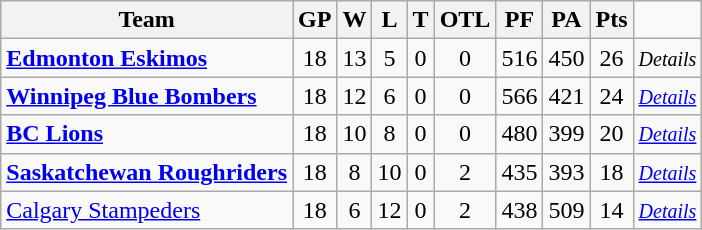<table class="wikitable">
<tr>
<th>Team</th>
<th>GP</th>
<th>W</th>
<th>L</th>
<th>T</th>
<th>OTL</th>
<th>PF</th>
<th>PA</th>
<th>Pts</th>
</tr>
<tr style="text-align:center;">
<td style="text-align:left;"><strong><a href='#'>Edmonton Eskimos</a></strong></td>
<td>18</td>
<td>13</td>
<td>5</td>
<td>0</td>
<td>0</td>
<td>516</td>
<td>450</td>
<td>26</td>
<td><small><em>Details</em></small></td>
</tr>
<tr style="text-align:center;">
<td style="text-align:left;"><strong><a href='#'>Winnipeg Blue Bombers</a></strong></td>
<td>18</td>
<td>12</td>
<td>6</td>
<td>0</td>
<td>0</td>
<td>566</td>
<td>421</td>
<td>24</td>
<td><small><em><a href='#'>Details</a></em></small></td>
</tr>
<tr style="text-align:center;">
<td style="text-align:left;"><strong><a href='#'>BC Lions</a></strong></td>
<td>18</td>
<td>10</td>
<td>8</td>
<td>0</td>
<td>0</td>
<td>480</td>
<td>399</td>
<td>20</td>
<td><small><em><a href='#'>Details</a></em></small></td>
</tr>
<tr style="text-align:center;">
<td style="text-align:left;"><strong><a href='#'>Saskatchewan Roughriders</a></strong></td>
<td>18</td>
<td>8</td>
<td>10</td>
<td>0</td>
<td>2</td>
<td>435</td>
<td>393</td>
<td>18</td>
<td><small><em><a href='#'>Details</a></em></small></td>
</tr>
<tr style="text-align:center;">
<td style="text-align:left;"><a href='#'>Calgary Stampeders</a></td>
<td>18</td>
<td>6</td>
<td>12</td>
<td>0</td>
<td>2</td>
<td>438</td>
<td>509</td>
<td>14</td>
<td><small><em><a href='#'>Details</a></em></small></td>
</tr>
</table>
